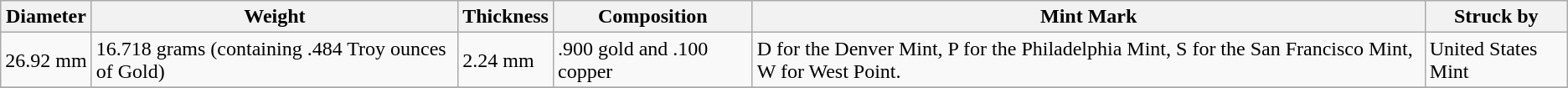<table class="wikitable">
<tr>
<th>Diameter</th>
<th>Weight</th>
<th>Thickness</th>
<th>Composition</th>
<th>Mint Mark</th>
<th>Struck by</th>
</tr>
<tr>
<td>26.92 mm</td>
<td>16.718 grams (containing .484 Troy ounces of Gold)</td>
<td>2.24 mm</td>
<td>.900 gold and .100 copper</td>
<td>D for the Denver Mint, P for the Philadelphia Mint, S for the San Francisco Mint, W for West Point.</td>
<td>United States Mint</td>
</tr>
<tr>
</tr>
</table>
